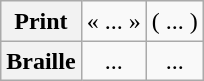<table class="wikitable" style="line-height: 1.2">
<tr align=center>
<th>Print</th>
<td>« ... »</td>
<td>( ... )</td>
</tr>
<tr align=center>
<th>Braille</th>
<td>...</td>
<td>...</td>
</tr>
</table>
